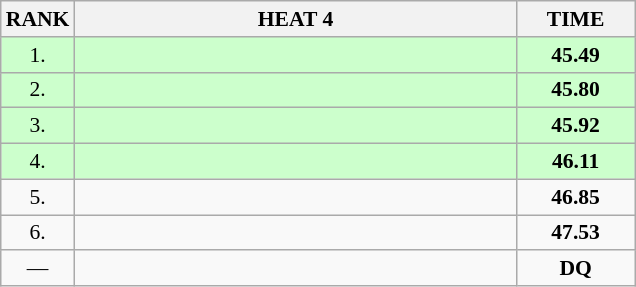<table class="wikitable" style="border-collapse: collapse; font-size: 90%;">
<tr>
<th>RANK</th>
<th style="width: 20em">HEAT 4</th>
<th style="width: 5em">TIME</th>
</tr>
<tr style="background:#ccffcc;">
<td align="center">1.</td>
<td></td>
<td align="center"><strong>45.49</strong></td>
</tr>
<tr style="background:#ccffcc;">
<td align="center">2.</td>
<td></td>
<td align="center"><strong>45.80</strong></td>
</tr>
<tr style="background:#ccffcc;">
<td align="center">3.</td>
<td></td>
<td align="center"><strong>45.92</strong></td>
</tr>
<tr style="background:#ccffcc;">
<td align="center">4.</td>
<td></td>
<td align="center"><strong>46.11</strong></td>
</tr>
<tr>
<td align="center">5.</td>
<td></td>
<td align="center"><strong>46.85</strong></td>
</tr>
<tr>
<td align="center">6.</td>
<td></td>
<td align="center"><strong>47.53</strong></td>
</tr>
<tr>
<td align="center">—</td>
<td></td>
<td align="center"><strong>DQ</strong></td>
</tr>
</table>
